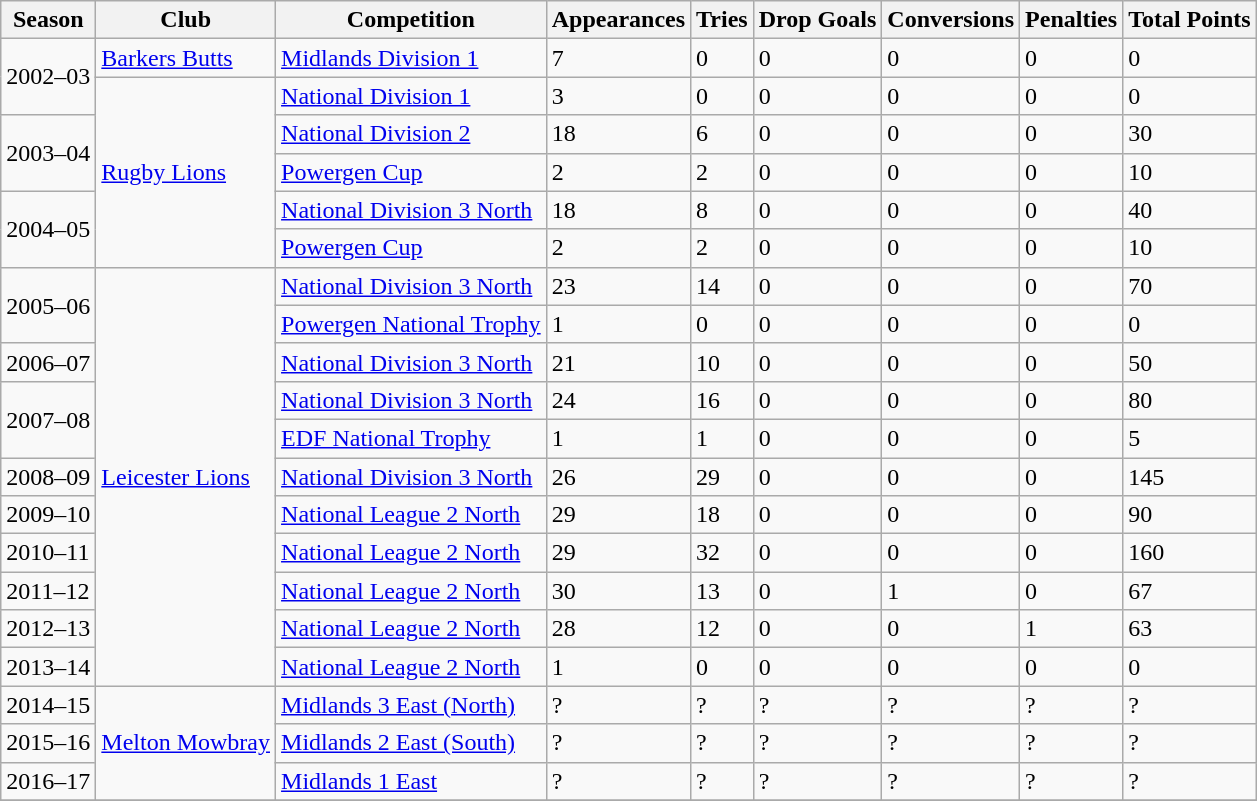<table class="wikitable sortable">
<tr>
<th>Season</th>
<th>Club</th>
<th>Competition</th>
<th>Appearances</th>
<th>Tries</th>
<th>Drop Goals</th>
<th>Conversions</th>
<th>Penalties</th>
<th>Total Points</th>
</tr>
<tr>
<td rowspan=2>2002–03</td>
<td><a href='#'>Barkers Butts</a></td>
<td><a href='#'>Midlands Division 1</a></td>
<td>7</td>
<td>0</td>
<td>0</td>
<td>0</td>
<td>0</td>
<td>0</td>
</tr>
<tr>
<td rowspan=5><a href='#'>Rugby Lions</a></td>
<td><a href='#'>National Division 1</a></td>
<td>3</td>
<td>0</td>
<td>0</td>
<td>0</td>
<td>0</td>
<td>0</td>
</tr>
<tr>
<td rowspan=2>2003–04</td>
<td><a href='#'>National Division 2</a></td>
<td>18</td>
<td>6</td>
<td>0</td>
<td>0</td>
<td>0</td>
<td>30</td>
</tr>
<tr>
<td><a href='#'>Powergen Cup</a></td>
<td>2</td>
<td>2</td>
<td>0</td>
<td>0</td>
<td>0</td>
<td>10</td>
</tr>
<tr>
<td rowspan=2>2004–05</td>
<td><a href='#'>National Division 3 North</a></td>
<td>18</td>
<td>8</td>
<td>0</td>
<td>0</td>
<td>0</td>
<td>40</td>
</tr>
<tr>
<td><a href='#'>Powergen Cup</a></td>
<td>2</td>
<td>2</td>
<td>0</td>
<td>0</td>
<td>0</td>
<td>10</td>
</tr>
<tr>
<td rowspan=2>2005–06</td>
<td rowspan=11><a href='#'>Leicester Lions</a></td>
<td><a href='#'>National Division 3 North</a></td>
<td>23</td>
<td>14</td>
<td>0</td>
<td>0</td>
<td>0</td>
<td>70</td>
</tr>
<tr>
<td><a href='#'>Powergen National Trophy</a></td>
<td>1</td>
<td>0</td>
<td>0</td>
<td>0</td>
<td>0</td>
<td>0</td>
</tr>
<tr>
<td>2006–07</td>
<td><a href='#'>National Division 3 North</a></td>
<td>21</td>
<td>10</td>
<td>0</td>
<td>0</td>
<td>0</td>
<td>50</td>
</tr>
<tr>
<td rowspan=2>2007–08</td>
<td><a href='#'>National Division 3 North</a></td>
<td>24</td>
<td>16</td>
<td>0</td>
<td>0</td>
<td>0</td>
<td>80</td>
</tr>
<tr>
<td><a href='#'>EDF National Trophy</a></td>
<td>1</td>
<td>1</td>
<td>0</td>
<td>0</td>
<td>0</td>
<td>5</td>
</tr>
<tr>
<td>2008–09</td>
<td><a href='#'>National Division 3 North</a></td>
<td>26</td>
<td>29</td>
<td>0</td>
<td>0</td>
<td>0</td>
<td>145</td>
</tr>
<tr>
<td>2009–10</td>
<td><a href='#'>National League 2 North</a></td>
<td>29</td>
<td>18</td>
<td>0</td>
<td>0</td>
<td>0</td>
<td>90</td>
</tr>
<tr>
<td>2010–11</td>
<td><a href='#'>National League 2 North</a></td>
<td>29</td>
<td>32</td>
<td>0</td>
<td>0</td>
<td>0</td>
<td>160</td>
</tr>
<tr>
<td>2011–12</td>
<td><a href='#'>National League 2 North</a></td>
<td>30</td>
<td>13</td>
<td>0</td>
<td>1</td>
<td>0</td>
<td>67</td>
</tr>
<tr>
<td>2012–13</td>
<td><a href='#'>National League 2 North</a></td>
<td>28</td>
<td>12</td>
<td>0</td>
<td>0</td>
<td>1</td>
<td>63</td>
</tr>
<tr>
<td>2013–14</td>
<td><a href='#'>National League 2 North</a></td>
<td>1</td>
<td>0</td>
<td>0</td>
<td>0</td>
<td>0</td>
<td>0</td>
</tr>
<tr>
<td>2014–15</td>
<td rowspan=3><a href='#'>Melton Mowbray</a></td>
<td><a href='#'>Midlands 3 East (North)</a></td>
<td>?</td>
<td>?</td>
<td>?</td>
<td>?</td>
<td>?</td>
<td>?</td>
</tr>
<tr>
<td>2015–16</td>
<td><a href='#'>Midlands 2 East (South)</a></td>
<td>?</td>
<td>?</td>
<td>?</td>
<td>?</td>
<td>?</td>
<td>?</td>
</tr>
<tr>
<td>2016–17</td>
<td><a href='#'>Midlands 1 East</a></td>
<td>?</td>
<td>?</td>
<td>?</td>
<td>?</td>
<td>?</td>
<td>?</td>
</tr>
<tr>
</tr>
</table>
